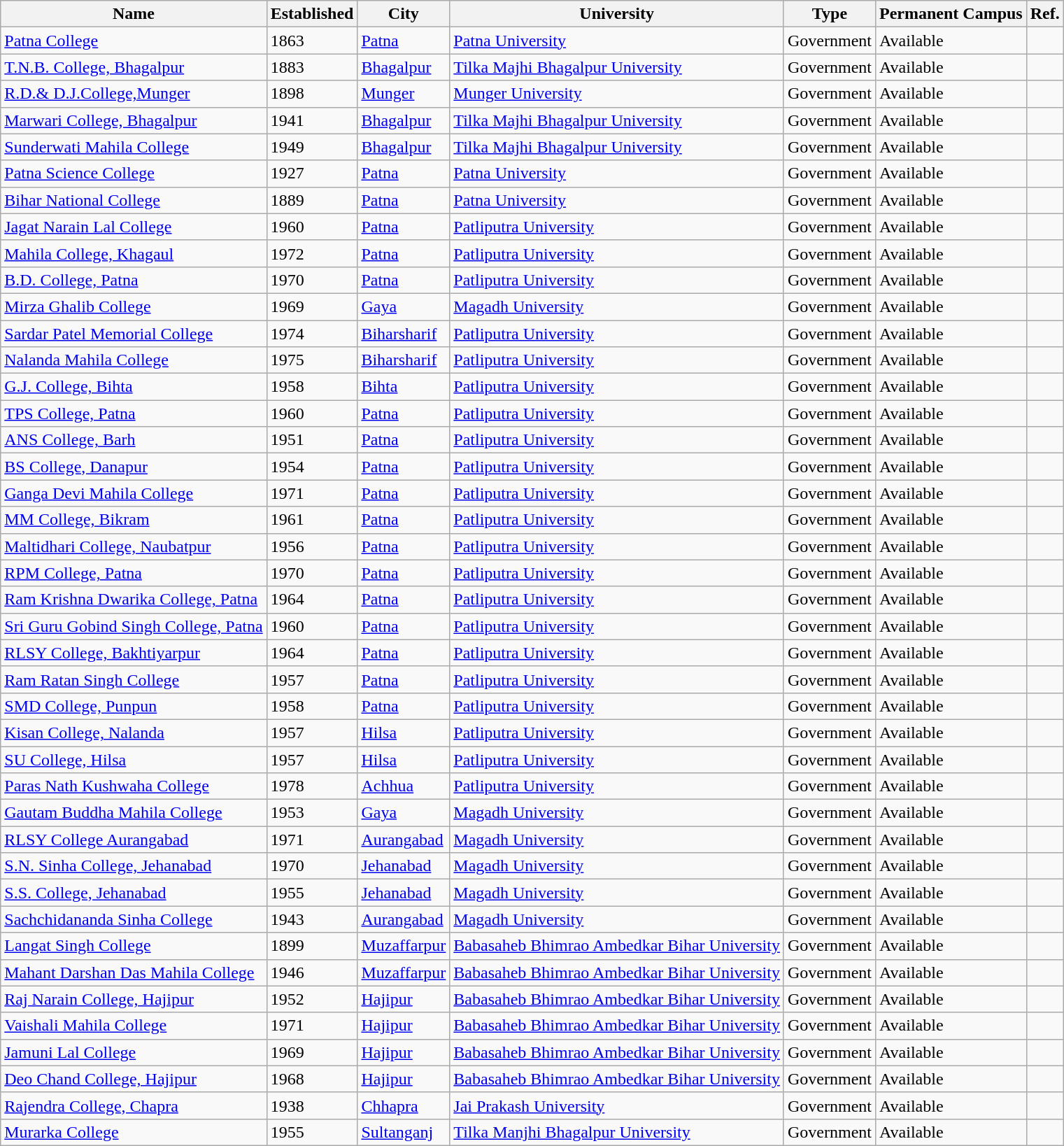<table class="wikitable sortable">
<tr>
<th>Name</th>
<th>Established</th>
<th>City</th>
<th>University</th>
<th>Type</th>
<th>Permanent Campus</th>
<th>Ref.</th>
</tr>
<tr>
<td><a href='#'>Patna College</a></td>
<td>1863</td>
<td><a href='#'>Patna</a></td>
<td><a href='#'>Patna University</a></td>
<td>Government</td>
<td>Available</td>
<td></td>
</tr>
<tr>
<td><a href='#'>T.N.B. College, Bhagalpur</a></td>
<td>1883</td>
<td><a href='#'>Bhagalpur</a></td>
<td><a href='#'>Tilka Majhi Bhagalpur University</a></td>
<td>Government</td>
<td>Available</td>
<td></td>
</tr>
<tr>
<td><a href='#'>R.D.& D.J.College,Munger</a></td>
<td>1898</td>
<td><a href='#'>Munger</a></td>
<td><a href='#'>Munger University</a></td>
<td>Government</td>
<td>Available</td>
<td></td>
</tr>
<tr>
<td><a href='#'>Marwari College, Bhagalpur</a></td>
<td>1941</td>
<td><a href='#'>Bhagalpur</a></td>
<td><a href='#'>Tilka Majhi Bhagalpur University</a></td>
<td>Government</td>
<td>Available</td>
<td></td>
</tr>
<tr>
<td><a href='#'>Sunderwati Mahila College</a></td>
<td>1949</td>
<td><a href='#'>Bhagalpur</a></td>
<td><a href='#'>Tilka Majhi Bhagalpur University</a></td>
<td>Government</td>
<td>Available</td>
<td></td>
</tr>
<tr>
<td><a href='#'>Patna Science College</a></td>
<td>1927</td>
<td><a href='#'>Patna</a></td>
<td><a href='#'>Patna University</a></td>
<td>Government</td>
<td>Available</td>
<td></td>
</tr>
<tr>
<td><a href='#'>Bihar National College</a></td>
<td>1889</td>
<td><a href='#'>Patna</a></td>
<td><a href='#'>Patna University</a></td>
<td>Government</td>
<td>Available</td>
<td></td>
</tr>
<tr>
<td><a href='#'>Jagat Narain Lal College</a></td>
<td>1960</td>
<td><a href='#'>Patna</a></td>
<td><a href='#'>Patliputra University</a></td>
<td>Government</td>
<td>Available</td>
<td></td>
</tr>
<tr>
<td><a href='#'>Mahila College, Khagaul</a></td>
<td>1972</td>
<td><a href='#'>Patna</a></td>
<td><a href='#'>Patliputra University</a></td>
<td>Government</td>
<td>Available</td>
<td></td>
</tr>
<tr>
<td><a href='#'>B.D. College, Patna</a></td>
<td>1970</td>
<td><a href='#'>Patna</a></td>
<td><a href='#'>Patliputra University</a></td>
<td>Government</td>
<td>Available</td>
<td></td>
</tr>
<tr>
<td><a href='#'>Mirza Ghalib College</a></td>
<td>1969</td>
<td><a href='#'>Gaya</a></td>
<td><a href='#'>Magadh University</a></td>
<td>Government</td>
<td>Available</td>
<td></td>
</tr>
<tr>
<td><a href='#'>Sardar Patel Memorial College</a></td>
<td>1974</td>
<td><a href='#'>Biharsharif</a></td>
<td><a href='#'>Patliputra University</a></td>
<td>Government</td>
<td>Available</td>
<td></td>
</tr>
<tr>
<td><a href='#'>Nalanda Mahila College</a></td>
<td>1975</td>
<td><a href='#'>Biharsharif</a></td>
<td><a href='#'>Patliputra University</a></td>
<td>Government</td>
<td>Available</td>
<td></td>
</tr>
<tr>
<td><a href='#'>G.J. College, Bihta</a></td>
<td>1958</td>
<td><a href='#'>Bihta</a></td>
<td><a href='#'>Patliputra University</a></td>
<td>Government</td>
<td>Available</td>
<td></td>
</tr>
<tr>
<td><a href='#'>TPS College, Patna</a></td>
<td>1960</td>
<td><a href='#'>Patna</a></td>
<td><a href='#'>Patliputra University</a></td>
<td>Government</td>
<td>Available</td>
<td></td>
</tr>
<tr>
<td><a href='#'>ANS College, Barh</a></td>
<td>1951</td>
<td><a href='#'>Patna</a></td>
<td><a href='#'>Patliputra University</a></td>
<td>Government</td>
<td>Available</td>
<td></td>
</tr>
<tr>
<td><a href='#'>BS College, Danapur</a></td>
<td>1954</td>
<td><a href='#'>Patna</a></td>
<td><a href='#'>Patliputra University</a></td>
<td>Government</td>
<td>Available</td>
<td></td>
</tr>
<tr>
<td><a href='#'>Ganga Devi Mahila College</a></td>
<td>1971</td>
<td><a href='#'>Patna</a></td>
<td><a href='#'>Patliputra University</a></td>
<td>Government</td>
<td>Available</td>
<td></td>
</tr>
<tr>
<td><a href='#'>MM College, Bikram</a></td>
<td>1961</td>
<td><a href='#'>Patna</a></td>
<td><a href='#'>Patliputra University</a></td>
<td>Government</td>
<td>Available</td>
<td></td>
</tr>
<tr>
<td><a href='#'>Maltidhari College, Naubatpur</a></td>
<td>1956</td>
<td><a href='#'>Patna</a></td>
<td><a href='#'>Patliputra University</a></td>
<td>Government</td>
<td>Available</td>
<td></td>
</tr>
<tr>
<td><a href='#'>RPM College, Patna</a></td>
<td>1970</td>
<td><a href='#'>Patna</a></td>
<td><a href='#'>Patliputra University</a></td>
<td>Government</td>
<td>Available</td>
<td></td>
</tr>
<tr>
<td><a href='#'>Ram Krishna Dwarika College, Patna</a></td>
<td>1964</td>
<td><a href='#'>Patna</a></td>
<td><a href='#'>Patliputra University</a></td>
<td>Government</td>
<td>Available</td>
<td></td>
</tr>
<tr>
<td><a href='#'>Sri Guru Gobind Singh College, Patna</a></td>
<td>1960</td>
<td><a href='#'>Patna</a></td>
<td><a href='#'>Patliputra University</a></td>
<td>Government</td>
<td>Available</td>
<td></td>
</tr>
<tr>
<td><a href='#'>RLSY College, Bakhtiyarpur</a></td>
<td>1964</td>
<td><a href='#'>Patna</a></td>
<td><a href='#'>Patliputra University</a></td>
<td>Government</td>
<td>Available</td>
<td></td>
</tr>
<tr>
<td><a href='#'>Ram Ratan Singh College</a></td>
<td>1957</td>
<td><a href='#'>Patna</a></td>
<td><a href='#'>Patliputra University</a></td>
<td>Government</td>
<td>Available</td>
<td></td>
</tr>
<tr>
<td><a href='#'>SMD College, Punpun</a></td>
<td>1958</td>
<td><a href='#'>Patna</a></td>
<td><a href='#'>Patliputra University</a></td>
<td>Government</td>
<td>Available</td>
<td></td>
</tr>
<tr>
<td><a href='#'>Kisan College, Nalanda</a></td>
<td>1957</td>
<td><a href='#'>Hilsa</a></td>
<td><a href='#'>Patliputra University</a></td>
<td>Government</td>
<td>Available</td>
<td></td>
</tr>
<tr>
<td><a href='#'>SU College, Hilsa</a></td>
<td>1957</td>
<td><a href='#'>Hilsa</a></td>
<td><a href='#'>Patliputra University</a></td>
<td>Government</td>
<td>Available</td>
<td></td>
</tr>
<tr>
<td><a href='#'>Paras Nath Kushwaha College</a></td>
<td>1978</td>
<td><a href='#'>Achhua</a></td>
<td><a href='#'>Patliputra University</a></td>
<td>Government</td>
<td>Available</td>
<td></td>
</tr>
<tr>
<td><a href='#'>Gautam Buddha Mahila College</a></td>
<td>1953</td>
<td><a href='#'>Gaya</a></td>
<td><a href='#'>Magadh University</a></td>
<td>Government</td>
<td>Available</td>
<td></td>
</tr>
<tr>
<td><a href='#'>RLSY College Aurangabad</a></td>
<td>1971</td>
<td><a href='#'>Aurangabad</a></td>
<td><a href='#'>Magadh University</a></td>
<td>Government</td>
<td>Available</td>
<td></td>
</tr>
<tr>
<td><a href='#'>S.N. Sinha College, Jehanabad</a></td>
<td>1970</td>
<td><a href='#'>Jehanabad</a></td>
<td><a href='#'>Magadh University</a></td>
<td>Government</td>
<td>Available</td>
<td></td>
</tr>
<tr>
<td><a href='#'>S.S. College, Jehanabad</a></td>
<td>1955</td>
<td><a href='#'>Jehanabad</a></td>
<td><a href='#'>Magadh University</a></td>
<td>Government</td>
<td>Available</td>
<td></td>
</tr>
<tr>
<td><a href='#'>Sachchidananda Sinha College</a></td>
<td>1943</td>
<td><a href='#'>Aurangabad</a></td>
<td><a href='#'>Magadh University</a></td>
<td>Government</td>
<td>Available</td>
<td></td>
</tr>
<tr>
<td><a href='#'>Langat Singh College</a></td>
<td>1899</td>
<td><a href='#'>Muzaffarpur</a></td>
<td><a href='#'>Babasaheb Bhimrao Ambedkar Bihar University</a></td>
<td>Government</td>
<td>Available</td>
<td></td>
</tr>
<tr>
<td><a href='#'>Mahant Darshan Das Mahila College</a></td>
<td>1946</td>
<td><a href='#'>Muzaffarpur</a></td>
<td><a href='#'>Babasaheb Bhimrao Ambedkar Bihar University</a></td>
<td>Government</td>
<td>Available</td>
<td></td>
</tr>
<tr>
<td><a href='#'>Raj Narain College, Hajipur</a></td>
<td>1952</td>
<td><a href='#'>Hajipur</a></td>
<td><a href='#'>Babasaheb Bhimrao Ambedkar Bihar University</a></td>
<td>Government</td>
<td>Available</td>
<td></td>
</tr>
<tr>
<td><a href='#'>Vaishali Mahila College</a></td>
<td>1971</td>
<td><a href='#'>Hajipur</a></td>
<td><a href='#'>Babasaheb Bhimrao Ambedkar Bihar University</a></td>
<td>Government</td>
<td>Available</td>
<td></td>
</tr>
<tr>
<td><a href='#'>Jamuni Lal College</a></td>
<td>1969</td>
<td><a href='#'>Hajipur</a></td>
<td><a href='#'>Babasaheb Bhimrao Ambedkar Bihar University</a></td>
<td>Government</td>
<td>Available</td>
<td></td>
</tr>
<tr>
<td><a href='#'>Deo Chand College, Hajipur</a></td>
<td>1968</td>
<td><a href='#'>Hajipur</a></td>
<td><a href='#'>Babasaheb Bhimrao Ambedkar Bihar University</a></td>
<td>Government</td>
<td>Available</td>
<td></td>
</tr>
<tr>
<td><a href='#'>Rajendra College, Chapra</a></td>
<td>1938</td>
<td><a href='#'>Chhapra</a></td>
<td><a href='#'>Jai Prakash University</a></td>
<td>Government</td>
<td>Available</td>
<td></td>
</tr>
<tr>
<td><a href='#'>Murarka College</a></td>
<td>1955</td>
<td><a href='#'>Sultanganj</a></td>
<td><a href='#'>Tilka Manjhi Bhagalpur University</a></td>
<td>Government</td>
<td>Available</td>
<td></td>
</tr>
</table>
